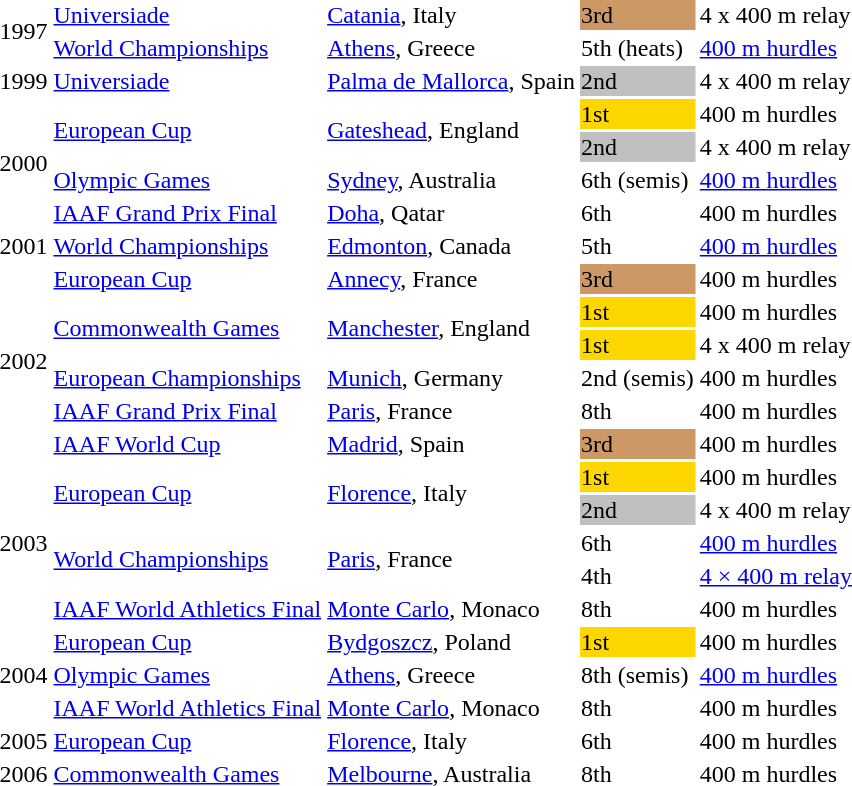<table>
<tr>
<td rowspan=2>1997</td>
<td><a href='#'>Universiade</a></td>
<td><a href='#'>Catania</a>, Italy</td>
<td bgcolor=cc9966>3rd</td>
<td>4 x 400 m relay</td>
</tr>
<tr>
<td><a href='#'>World Championships</a></td>
<td><a href='#'>Athens</a>, Greece</td>
<td>5th (heats)</td>
<td><a href='#'>400 m hurdles</a></td>
</tr>
<tr>
<td>1999</td>
<td><a href='#'>Universiade</a></td>
<td><a href='#'>Palma de Mallorca</a>, Spain</td>
<td bgcolor=silver>2nd</td>
<td>4 x 400 m relay</td>
</tr>
<tr>
<td rowspan=4>2000</td>
<td rowspan=2><a href='#'>European Cup</a></td>
<td rowspan=2><a href='#'>Gateshead</a>, England</td>
<td bgcolor=gold>1st</td>
<td>400 m hurdles</td>
</tr>
<tr>
<td bgcolor=silver>2nd</td>
<td>4 x 400 m relay</td>
</tr>
<tr>
<td><a href='#'>Olympic Games</a></td>
<td><a href='#'>Sydney</a>, Australia</td>
<td>6th (semis)</td>
<td><a href='#'>400 m hurdles</a></td>
</tr>
<tr>
<td><a href='#'>IAAF Grand Prix Final</a></td>
<td><a href='#'>Doha</a>, Qatar</td>
<td>6th</td>
<td>400 m hurdles</td>
</tr>
<tr>
<td>2001</td>
<td><a href='#'>World Championships</a></td>
<td><a href='#'>Edmonton</a>, Canada</td>
<td>5th</td>
<td><a href='#'>400 m hurdles</a></td>
</tr>
<tr>
<td rowspan=6>2002</td>
<td><a href='#'>European Cup</a></td>
<td><a href='#'>Annecy</a>, France</td>
<td bgcolor=cc9966>3rd</td>
<td>400 m hurdles</td>
</tr>
<tr>
<td rowspan=2><a href='#'>Commonwealth Games</a></td>
<td rowspan=2><a href='#'>Manchester</a>, England</td>
<td bgcolor=gold>1st</td>
<td>400 m hurdles</td>
</tr>
<tr>
<td bgcolor=gold>1st</td>
<td>4 x 400 m relay</td>
</tr>
<tr>
<td><a href='#'>European Championships</a></td>
<td><a href='#'>Munich</a>, Germany</td>
<td>2nd (semis)</td>
<td>400 m hurdles</td>
</tr>
<tr>
<td><a href='#'>IAAF Grand Prix Final</a></td>
<td><a href='#'>Paris</a>, France</td>
<td>8th</td>
<td>400 m hurdles</td>
</tr>
<tr>
<td><a href='#'>IAAF World Cup</a></td>
<td><a href='#'>Madrid</a>, Spain</td>
<td bgcolor=cc9966>3rd</td>
<td>400 m hurdles</td>
</tr>
<tr>
<td rowspan=5>2003</td>
<td rowspan=2><a href='#'>European Cup</a></td>
<td rowspan=2><a href='#'>Florence</a>, Italy</td>
<td bgcolor=gold>1st</td>
<td>400 m hurdles</td>
</tr>
<tr>
<td bgcolor=silver>2nd</td>
<td>4 x 400 m relay</td>
</tr>
<tr>
<td rowspan=2><a href='#'>World Championships</a></td>
<td rowspan=2><a href='#'>Paris</a>, France</td>
<td>6th</td>
<td><a href='#'>400 m hurdles</a></td>
</tr>
<tr>
<td>4th</td>
<td><a href='#'>4 × 400 m relay</a></td>
</tr>
<tr>
<td><a href='#'>IAAF World Athletics Final</a></td>
<td><a href='#'>Monte Carlo</a>, Monaco</td>
<td>8th</td>
<td>400 m hurdles</td>
</tr>
<tr>
<td rowspan=3>2004</td>
<td><a href='#'>European Cup</a></td>
<td><a href='#'>Bydgoszcz</a>, Poland</td>
<td bgcolor=gold>1st</td>
<td>400 m hurdles</td>
</tr>
<tr>
<td><a href='#'>Olympic Games</a></td>
<td><a href='#'>Athens</a>, Greece</td>
<td>8th (semis)</td>
<td><a href='#'>400 m hurdles</a></td>
</tr>
<tr>
<td><a href='#'>IAAF World Athletics Final</a></td>
<td><a href='#'>Monte Carlo</a>, Monaco</td>
<td>8th</td>
<td>400 m hurdles</td>
</tr>
<tr>
<td>2005</td>
<td><a href='#'>European Cup</a></td>
<td><a href='#'>Florence</a>, Italy</td>
<td>6th</td>
<td>400 m hurdles</td>
</tr>
<tr>
<td>2006</td>
<td><a href='#'>Commonwealth Games</a></td>
<td><a href='#'>Melbourne</a>, Australia</td>
<td>8th</td>
<td>400 m hurdles</td>
</tr>
</table>
